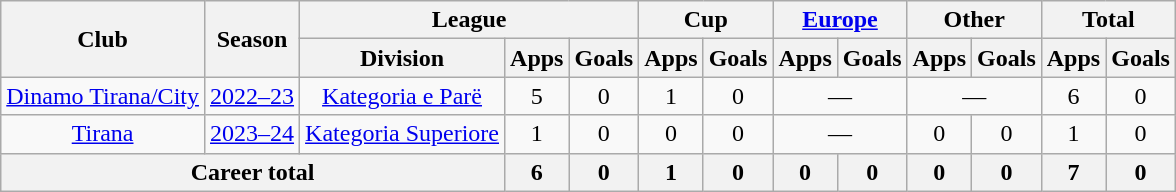<table class="wikitable" style="text-align:center">
<tr>
<th rowspan="2">Club</th>
<th rowspan="2">Season</th>
<th colspan="3">League</th>
<th colspan="2">Cup</th>
<th colspan="2"><a href='#'>Europe</a></th>
<th colspan="2">Other</th>
<th colspan="2">Total</th>
</tr>
<tr>
<th>Division</th>
<th>Apps</th>
<th>Goals</th>
<th>Apps</th>
<th>Goals</th>
<th>Apps</th>
<th>Goals</th>
<th>Apps</th>
<th>Goals</th>
<th>Apps</th>
<th>Goals</th>
</tr>
<tr>
<td rowspan="1" valign="center"><a href='#'>Dinamo Tirana/City</a></td>
<td><a href='#'>2022–23</a></td>
<td rowspan="1"><a href='#'>Kategoria e Parë</a></td>
<td>5</td>
<td>0</td>
<td>1</td>
<td>0</td>
<td colspan="2">—</td>
<td colspan="2">—</td>
<td>6</td>
<td>0</td>
</tr>
<tr>
<td rowspan="1" valign="center"><a href='#'>Tirana</a></td>
<td><a href='#'>2023–24</a></td>
<td rowspan="1"><a href='#'>Kategoria Superiore</a></td>
<td>1</td>
<td>0</td>
<td>0</td>
<td>0</td>
<td colspan="2">—</td>
<td>0</td>
<td>0</td>
<td>1</td>
<td>0</td>
</tr>
<tr>
<th colspan="3">Career total</th>
<th>6</th>
<th>0</th>
<th>1</th>
<th>0</th>
<th>0</th>
<th>0</th>
<th>0</th>
<th>0</th>
<th>7</th>
<th>0</th>
</tr>
</table>
